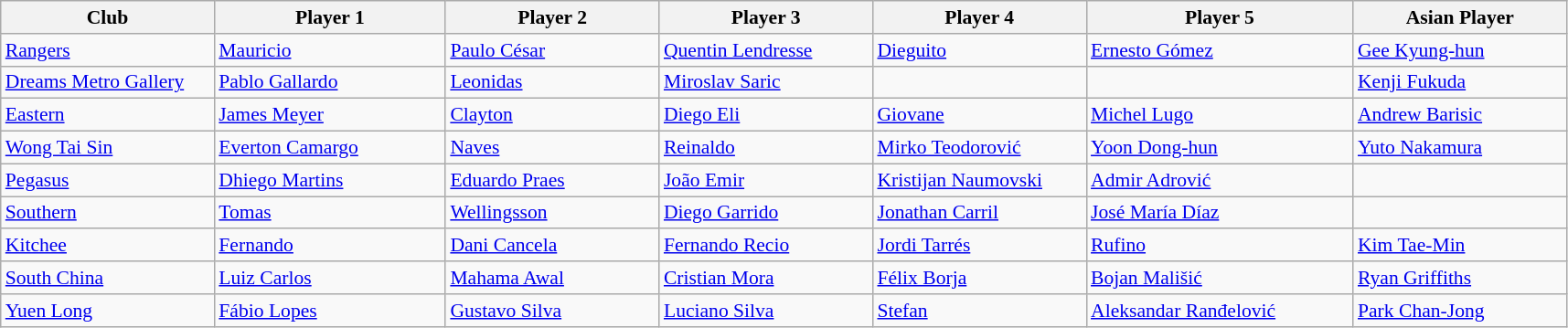<table class="wikitable" style="font-size:90%;">
<tr>
<th style="width:12%">Club</th>
<th style="width:13%">Player 1</th>
<th style="width:12%">Player 2</th>
<th style="width:12%">Player 3</th>
<th style="width:12%">Player 4</th>
<th style="width:15%">Player 5</th>
<th style="width:12%">Asian Player</th>
</tr>
<tr>
<td><a href='#'>Rangers</a></td>
<td> <a href='#'>Mauricio</a></td>
<td> <a href='#'>Paulo César</a></td>
<td> <a href='#'>Quentin Lendresse</a></td>
<td> <a href='#'>Dieguito</a></td>
<td> <a href='#'>Ernesto Gómez</a></td>
<td> <a href='#'>Gee Kyung-hun</a></td>
</tr>
<tr>
<td><a href='#'>Dreams Metro Gallery</a></td>
<td> <a href='#'>Pablo Gallardo</a></td>
<td> <a href='#'>Leonidas</a></td>
<td> <a href='#'>Miroslav Saric</a></td>
<td></td>
<td></td>
<td> <a href='#'>Kenji Fukuda</a></td>
</tr>
<tr>
<td><a href='#'>Eastern</a></td>
<td> <a href='#'>James Meyer</a></td>
<td> <a href='#'>Clayton</a></td>
<td> <a href='#'>Diego Eli</a></td>
<td> <a href='#'>Giovane</a></td>
<td> <a href='#'>Michel Lugo</a></td>
<td> <a href='#'>Andrew Barisic</a></td>
</tr>
<tr>
<td><a href='#'>Wong Tai Sin</a></td>
<td> <a href='#'>Everton Camargo</a></td>
<td> <a href='#'>Naves</a></td>
<td> <a href='#'>Reinaldo</a></td>
<td> <a href='#'>Mirko Teodorović</a></td>
<td> <a href='#'>Yoon Dong-hun</a></td>
<td> <a href='#'>Yuto Nakamura</a></td>
</tr>
<tr>
<td><a href='#'>Pegasus</a></td>
<td> <a href='#'>Dhiego Martins</a></td>
<td> <a href='#'>Eduardo Praes</a></td>
<td> <a href='#'>João Emir</a></td>
<td> <a href='#'>Kristijan Naumovski</a></td>
<td> <a href='#'>Admir Adrović</a></td>
<td></td>
</tr>
<tr>
<td><a href='#'>Southern</a></td>
<td> <a href='#'>Tomas</a></td>
<td> <a href='#'>Wellingsson</a></td>
<td> <a href='#'>Diego Garrido</a></td>
<td> <a href='#'>Jonathan Carril</a></td>
<td> <a href='#'>José María Díaz</a></td>
<td></td>
</tr>
<tr>
<td><a href='#'>Kitchee</a></td>
<td> <a href='#'>Fernando</a></td>
<td> <a href='#'>Dani Cancela</a></td>
<td> <a href='#'>Fernando Recio</a></td>
<td> <a href='#'>Jordi Tarrés</a></td>
<td> <a href='#'>Rufino</a></td>
<td> <a href='#'>Kim Tae-Min</a></td>
</tr>
<tr>
<td><a href='#'>South China</a></td>
<td> <a href='#'>Luiz Carlos</a></td>
<td> <a href='#'>Mahama Awal</a></td>
<td> <a href='#'>Cristian Mora</a></td>
<td> <a href='#'>Félix Borja</a></td>
<td> <a href='#'>Bojan Mališić</a></td>
<td> <a href='#'>Ryan Griffiths</a></td>
</tr>
<tr>
<td><a href='#'>Yuen Long</a></td>
<td> <a href='#'>Fábio Lopes</a></td>
<td> <a href='#'>Gustavo Silva</a></td>
<td> <a href='#'>Luciano Silva</a></td>
<td> <a href='#'>Stefan</a></td>
<td> <a href='#'>Aleksandar Ranđelović</a></td>
<td> <a href='#'>Park Chan-Jong</a></td>
</tr>
</table>
